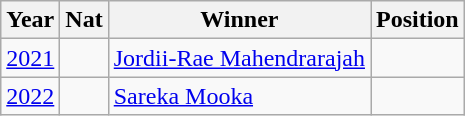<table class="wikitable">
<tr>
<th>Year</th>
<th>Nat</th>
<th>Winner</th>
<th>Position</th>
</tr>
<tr>
<td><a href='#'>2021</a></td>
<td></td>
<td><a href='#'>Jordii-Rae Mahendrarajah</a></td>
<td></td>
</tr>
<tr>
<td><a href='#'>2022</a></td>
<td></td>
<td><a href='#'>Sareka Mooka</a></td>
<td></td>
</tr>
</table>
